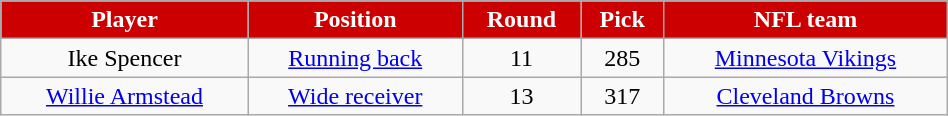<table class="wikitable" width="50%">
<tr align="center" style="background:#CC0000; color:white">
<td><strong>Player</strong></td>
<td><strong>Position</strong></td>
<td><strong>Round</strong></td>
<td><strong>Pick</strong></td>
<td><strong>NFL team</strong></td>
</tr>
<tr align="center">
<td>Ike Spencer</td>
<td><a href='#'>Running back</a></td>
<td>11</td>
<td>285</td>
<td><a href='#'>Minnesota Vikings</a></td>
</tr>
<tr align="center">
<td><a href='#'>Willie Armstead</a></td>
<td><a href='#'>Wide receiver</a></td>
<td>13</td>
<td>317</td>
<td><a href='#'>Cleveland Browns</a></td>
</tr>
</table>
